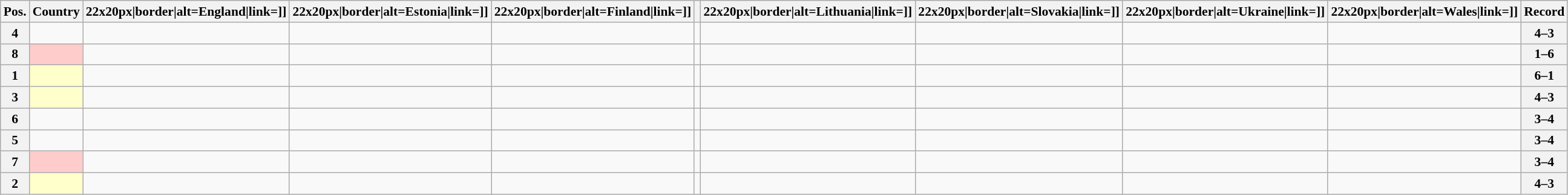<table class="wikitable sortable nowrap" style="text-align:center; font-size:0.9em;">
<tr>
<th>Pos.</th>
<th>Country</th>
<th [[Image:>22x20px|border|alt=England|link=]]</th>
<th [[Image:>22x20px|border|alt=Estonia|link=]]</th>
<th [[Image:>22x20px|border|alt=Finland|link=]]</th>
<th></th>
<th [[Image:>22x20px|border|alt=Lithuania|link=]]</th>
<th [[Image:>22x20px|border|alt=Slovakia|link=]]</th>
<th [[Image:>22x20px|border|alt=Ukraine|link=]]</th>
<th [[Image:>22x20px|border|alt=Wales|link=]]</th>
<th>Record</th>
</tr>
<tr>
<th>4</th>
<td style="text-align:left;"></td>
<td></td>
<td></td>
<td></td>
<td></td>
<td></td>
<td></td>
<td></td>
<td></td>
<th>4–3</th>
</tr>
<tr>
<th>8</th>
<td style="text-align:left; background:#ffcccc;"></td>
<td></td>
<td></td>
<td></td>
<td></td>
<td></td>
<td></td>
<td></td>
<td></td>
<th>1–6</th>
</tr>
<tr>
<th>1</th>
<td style="text-align:left; background:#ffffcc;"></td>
<td></td>
<td></td>
<td></td>
<td></td>
<td></td>
<td></td>
<td></td>
<td></td>
<th>6–1</th>
</tr>
<tr>
<th>3</th>
<td style="text-align:left; background:#ffffcc;"></td>
<td></td>
<td></td>
<td></td>
<td></td>
<td></td>
<td></td>
<td></td>
<td></td>
<th>4–3</th>
</tr>
<tr>
<th>6</th>
<td style="text-align:left;"></td>
<td></td>
<td></td>
<td></td>
<td></td>
<td></td>
<td></td>
<td></td>
<td></td>
<th>3–4</th>
</tr>
<tr>
<th>5</th>
<td style="text-align:left;"></td>
<td></td>
<td></td>
<td></td>
<td></td>
<td></td>
<td></td>
<td></td>
<td></td>
<th>3–4</th>
</tr>
<tr>
<th>7</th>
<td style="text-align:left; background:#ffcccc;"></td>
<td></td>
<td></td>
<td></td>
<td></td>
<td></td>
<td></td>
<td></td>
<td></td>
<th>3–4</th>
</tr>
<tr>
<th>2</th>
<td style="text-align:left; background:#ffffcc;"></td>
<td></td>
<td></td>
<td></td>
<td></td>
<td></td>
<td></td>
<td></td>
<td></td>
<th>4–3</th>
</tr>
</table>
